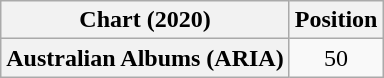<table class="wikitable plainrowheaders" style="text-align:center">
<tr>
<th scope="col">Chart (2020)</th>
<th scope="col">Position</th>
</tr>
<tr>
<th scope="row">Australian Albums (ARIA)</th>
<td>50</td>
</tr>
</table>
